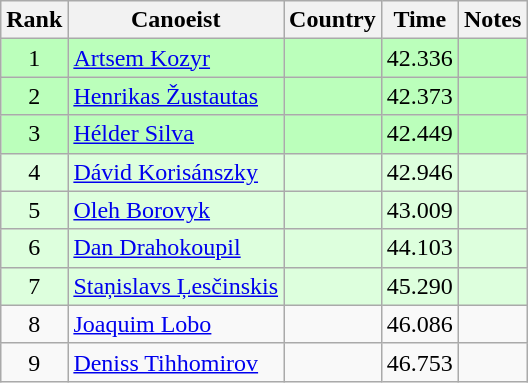<table class="wikitable" style="text-align:center">
<tr>
<th>Rank</th>
<th>Canoeist</th>
<th>Country</th>
<th>Time</th>
<th>Notes</th>
</tr>
<tr bgcolor=bbffbb>
<td>1</td>
<td align="left"><a href='#'>Artsem Kozyr</a></td>
<td align="left"></td>
<td>42.336</td>
<td></td>
</tr>
<tr bgcolor=bbffbb>
<td>2</td>
<td align="left"><a href='#'>Henrikas Žustautas</a></td>
<td align="left"></td>
<td>42.373</td>
<td></td>
</tr>
<tr bgcolor=bbffbb>
<td>3</td>
<td align="left"><a href='#'>Hélder Silva</a></td>
<td align="left"></td>
<td>42.449</td>
<td></td>
</tr>
<tr bgcolor=ddffdd>
<td>4</td>
<td align="left"><a href='#'>Dávid Korisánszky</a></td>
<td align="left"></td>
<td>42.946</td>
<td></td>
</tr>
<tr bgcolor=ddffdd>
<td>5</td>
<td align="left"><a href='#'>Oleh Borovyk</a></td>
<td align="left"></td>
<td>43.009</td>
<td></td>
</tr>
<tr bgcolor=ddffdd>
<td>6</td>
<td align="left"><a href='#'>Dan Drahokoupil</a></td>
<td align="left"></td>
<td>44.103</td>
<td></td>
</tr>
<tr bgcolor=ddffdd>
<td>7</td>
<td align="left"><a href='#'>Staņislavs Ļesčinskis</a></td>
<td align="left"></td>
<td>45.290</td>
<td></td>
</tr>
<tr>
<td>8</td>
<td align="left"><a href='#'>Joaquim Lobo</a></td>
<td align="left"></td>
<td>46.086</td>
<td></td>
</tr>
<tr>
<td>9</td>
<td align="left"><a href='#'>Deniss Tihhomirov</a></td>
<td align="left"></td>
<td>46.753</td>
<td></td>
</tr>
</table>
